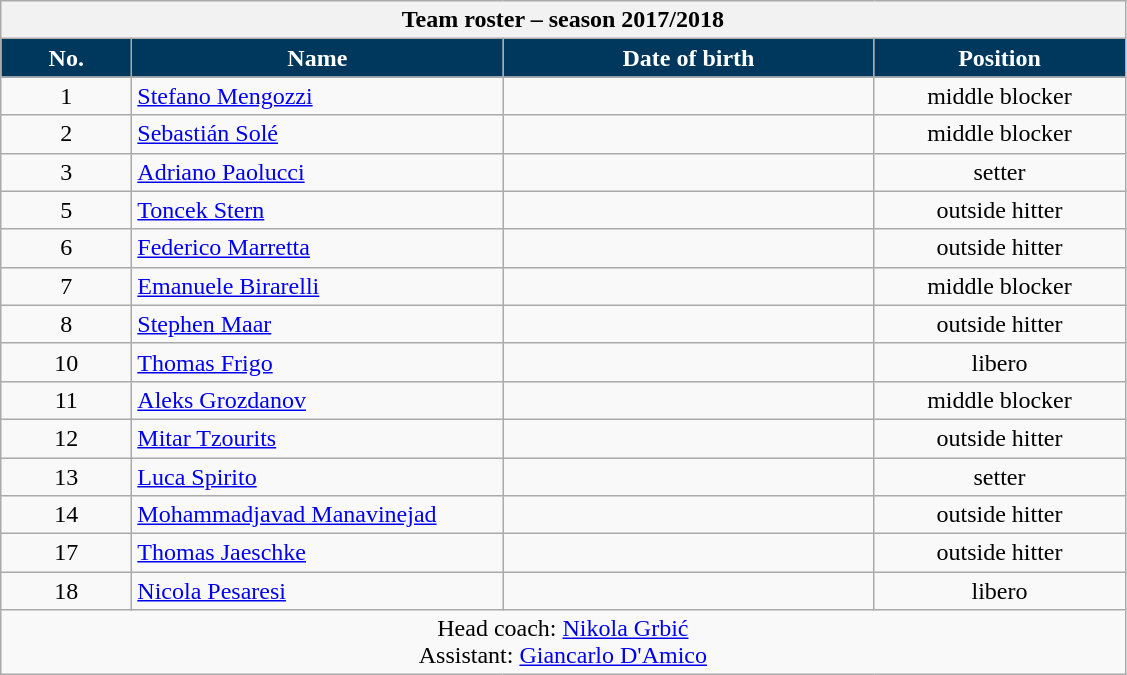<table class="wikitable collapsible collapsed sortable" style="font-size:100%; text-align:center;">
<tr>
<th colspan=6>Team roster – season 2017/2018</th>
</tr>
<tr>
<th style="width:5em; color:#ffffff;  background-color:#00385d">No.</th>
<th style="width:15em; color:#ffffff; background-color:#00385d">Name</th>
<th style="width:15em; color:#ffffff; background-color:#00385d">Date of birth</th>
<th style="width:10em; color:#ffffff; background-color:#00385d">Position</th>
</tr>
<tr>
<td>1</td>
<td align=left> <a href='#'>Stefano Mengozzi</a></td>
<td align=right></td>
<td>middle blocker</td>
</tr>
<tr>
<td>2</td>
<td align=left> <a href='#'>Sebastián Solé</a></td>
<td align=right></td>
<td>middle blocker</td>
</tr>
<tr>
<td>3</td>
<td align=left> <a href='#'>Adriano Paolucci</a></td>
<td align=right></td>
<td>setter</td>
</tr>
<tr>
<td>5</td>
<td align=left> <a href='#'>Toncek Stern</a></td>
<td align=right></td>
<td>outside hitter</td>
</tr>
<tr>
<td>6</td>
<td align=left> <a href='#'>Federico Marretta</a></td>
<td align=right></td>
<td>outside hitter</td>
</tr>
<tr>
<td>7</td>
<td align=left> <a href='#'>Emanuele Birarelli</a></td>
<td align=right></td>
<td>middle blocker</td>
</tr>
<tr>
<td>8</td>
<td align=left> <a href='#'>Stephen Maar</a></td>
<td align=right></td>
<td>outside hitter</td>
</tr>
<tr>
<td>10</td>
<td align=left> <a href='#'>Thomas Frigo</a></td>
<td align=right></td>
<td>libero</td>
</tr>
<tr>
<td>11</td>
<td align=left> <a href='#'>Aleks Grozdanov</a></td>
<td align=right></td>
<td>middle blocker</td>
</tr>
<tr>
<td>12</td>
<td align=left> <a href='#'>Mitar Tzourits</a></td>
<td align=right></td>
<td>outside hitter</td>
</tr>
<tr>
<td>13</td>
<td align=left> <a href='#'>Luca Spirito</a></td>
<td align=right></td>
<td>setter</td>
</tr>
<tr>
<td>14</td>
<td align=left> <a href='#'>Mohammadjavad Manavinejad</a></td>
<td align=right></td>
<td>outside hitter</td>
</tr>
<tr>
<td>17</td>
<td align=left> <a href='#'>Thomas Jaeschke</a></td>
<td align=right></td>
<td>outside hitter</td>
</tr>
<tr>
<td>18</td>
<td align=left> <a href='#'>Nicola Pesaresi</a></td>
<td align=right></td>
<td>libero</td>
</tr>
<tr>
<td colspan=4>Head coach: <a href='#'>Nikola Grbić</a><br>Assistant: <a href='#'>Giancarlo D'Amico</a></td>
</tr>
</table>
